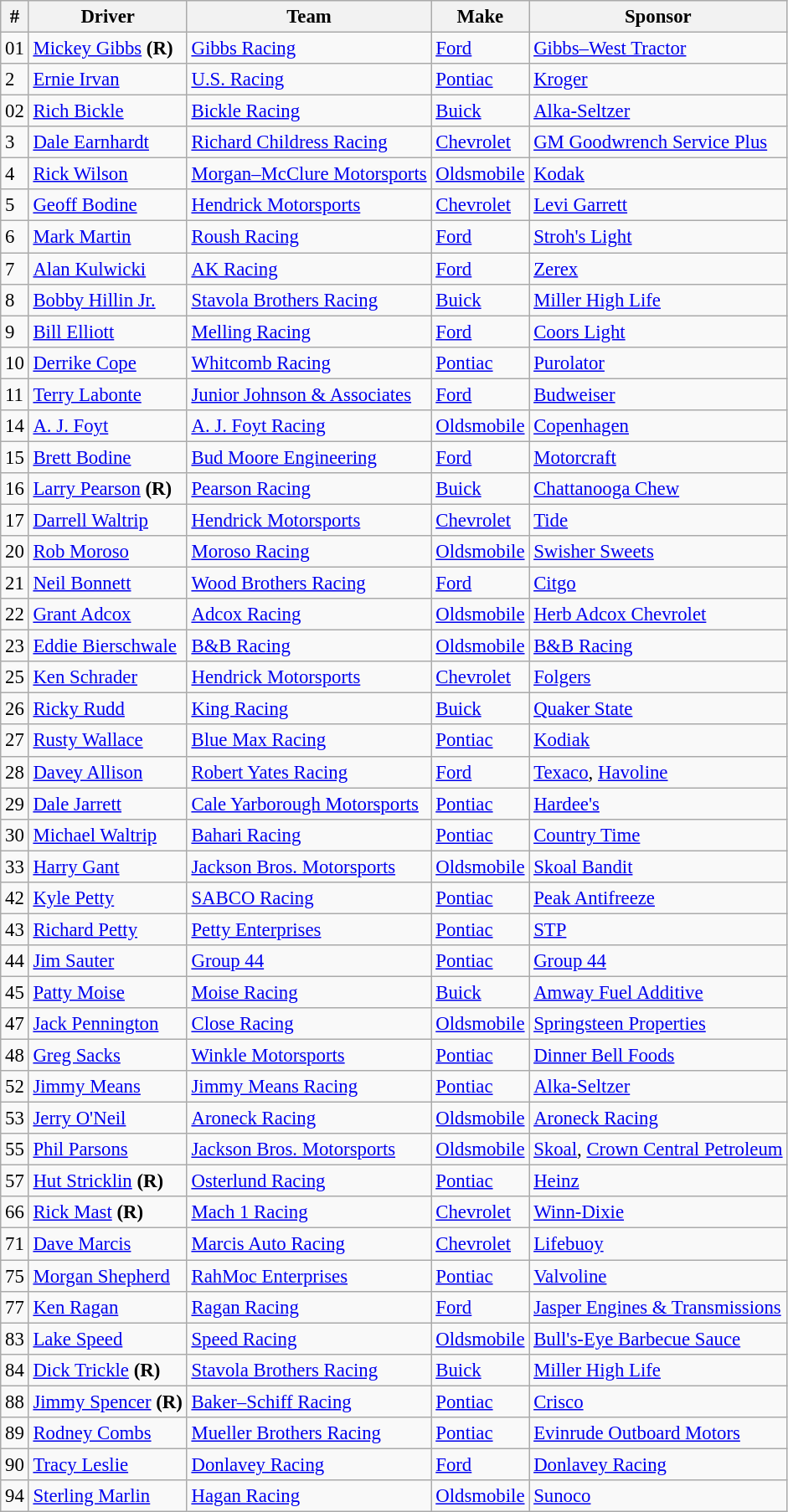<table class="wikitable" style="font-size:95%">
<tr>
<th>#</th>
<th>Driver</th>
<th>Team</th>
<th>Make</th>
<th>Sponsor</th>
</tr>
<tr>
<td>01</td>
<td><a href='#'>Mickey Gibbs</a> <strong>(R)</strong></td>
<td><a href='#'>Gibbs Racing</a></td>
<td><a href='#'>Ford</a></td>
<td><a href='#'>Gibbs–West Tractor</a></td>
</tr>
<tr>
<td>2</td>
<td><a href='#'>Ernie Irvan</a></td>
<td><a href='#'>U.S. Racing</a></td>
<td><a href='#'>Pontiac</a></td>
<td><a href='#'>Kroger</a></td>
</tr>
<tr>
<td>02</td>
<td><a href='#'>Rich Bickle</a></td>
<td><a href='#'>Bickle Racing</a></td>
<td><a href='#'>Buick</a></td>
<td><a href='#'>Alka-Seltzer</a></td>
</tr>
<tr>
<td>3</td>
<td><a href='#'>Dale Earnhardt</a></td>
<td><a href='#'>Richard Childress Racing</a></td>
<td><a href='#'>Chevrolet</a></td>
<td><a href='#'>GM Goodwrench Service Plus</a></td>
</tr>
<tr>
<td>4</td>
<td><a href='#'>Rick Wilson</a></td>
<td><a href='#'>Morgan–McClure Motorsports</a></td>
<td><a href='#'>Oldsmobile</a></td>
<td><a href='#'>Kodak</a></td>
</tr>
<tr>
<td>5</td>
<td><a href='#'>Geoff Bodine</a></td>
<td><a href='#'>Hendrick Motorsports</a></td>
<td><a href='#'>Chevrolet</a></td>
<td><a href='#'>Levi Garrett</a></td>
</tr>
<tr>
<td>6</td>
<td><a href='#'>Mark Martin</a></td>
<td><a href='#'>Roush Racing</a></td>
<td><a href='#'>Ford</a></td>
<td><a href='#'>Stroh's Light</a></td>
</tr>
<tr>
<td>7</td>
<td><a href='#'>Alan Kulwicki</a></td>
<td><a href='#'>AK Racing</a></td>
<td><a href='#'>Ford</a></td>
<td><a href='#'>Zerex</a></td>
</tr>
<tr>
<td>8</td>
<td><a href='#'>Bobby Hillin Jr.</a></td>
<td><a href='#'>Stavola Brothers Racing</a></td>
<td><a href='#'>Buick</a></td>
<td><a href='#'>Miller High Life</a></td>
</tr>
<tr>
<td>9</td>
<td><a href='#'>Bill Elliott</a></td>
<td><a href='#'>Melling Racing</a></td>
<td><a href='#'>Ford</a></td>
<td><a href='#'>Coors Light</a></td>
</tr>
<tr>
<td>10</td>
<td><a href='#'>Derrike Cope</a></td>
<td><a href='#'>Whitcomb Racing</a></td>
<td><a href='#'>Pontiac</a></td>
<td><a href='#'>Purolator</a></td>
</tr>
<tr>
<td>11</td>
<td><a href='#'>Terry Labonte</a></td>
<td><a href='#'>Junior Johnson & Associates</a></td>
<td><a href='#'>Ford</a></td>
<td><a href='#'>Budweiser</a></td>
</tr>
<tr>
<td>14</td>
<td><a href='#'>A. J. Foyt</a></td>
<td><a href='#'>A. J. Foyt Racing</a></td>
<td><a href='#'>Oldsmobile</a></td>
<td><a href='#'>Copenhagen</a></td>
</tr>
<tr>
<td>15</td>
<td><a href='#'>Brett Bodine</a></td>
<td><a href='#'>Bud Moore Engineering</a></td>
<td><a href='#'>Ford</a></td>
<td><a href='#'>Motorcraft</a></td>
</tr>
<tr>
<td>16</td>
<td><a href='#'>Larry Pearson</a> <strong>(R)</strong></td>
<td><a href='#'>Pearson Racing</a></td>
<td><a href='#'>Buick</a></td>
<td><a href='#'>Chattanooga Chew</a></td>
</tr>
<tr>
<td>17</td>
<td><a href='#'>Darrell Waltrip</a></td>
<td><a href='#'>Hendrick Motorsports</a></td>
<td><a href='#'>Chevrolet</a></td>
<td><a href='#'>Tide</a></td>
</tr>
<tr>
<td>20</td>
<td><a href='#'>Rob Moroso</a></td>
<td><a href='#'>Moroso Racing</a></td>
<td><a href='#'>Oldsmobile</a></td>
<td><a href='#'>Swisher Sweets</a></td>
</tr>
<tr>
<td>21</td>
<td><a href='#'>Neil Bonnett</a></td>
<td><a href='#'>Wood Brothers Racing</a></td>
<td><a href='#'>Ford</a></td>
<td><a href='#'>Citgo</a></td>
</tr>
<tr>
<td>22</td>
<td><a href='#'>Grant Adcox</a></td>
<td><a href='#'>Adcox Racing</a></td>
<td><a href='#'>Oldsmobile</a></td>
<td><a href='#'>Herb Adcox Chevrolet</a></td>
</tr>
<tr>
<td>23</td>
<td><a href='#'>Eddie Bierschwale</a></td>
<td><a href='#'>B&B Racing</a></td>
<td><a href='#'>Oldsmobile</a></td>
<td><a href='#'>B&B Racing</a></td>
</tr>
<tr>
<td>25</td>
<td><a href='#'>Ken Schrader</a></td>
<td><a href='#'>Hendrick Motorsports</a></td>
<td><a href='#'>Chevrolet</a></td>
<td><a href='#'>Folgers</a></td>
</tr>
<tr>
<td>26</td>
<td><a href='#'>Ricky Rudd</a></td>
<td><a href='#'>King Racing</a></td>
<td><a href='#'>Buick</a></td>
<td><a href='#'>Quaker State</a></td>
</tr>
<tr>
<td>27</td>
<td><a href='#'>Rusty Wallace</a></td>
<td><a href='#'>Blue Max Racing</a></td>
<td><a href='#'>Pontiac</a></td>
<td><a href='#'>Kodiak</a></td>
</tr>
<tr>
<td>28</td>
<td><a href='#'>Davey Allison</a></td>
<td><a href='#'>Robert Yates Racing</a></td>
<td><a href='#'>Ford</a></td>
<td><a href='#'>Texaco</a>, <a href='#'>Havoline</a></td>
</tr>
<tr>
<td>29</td>
<td><a href='#'>Dale Jarrett</a></td>
<td><a href='#'>Cale Yarborough Motorsports</a></td>
<td><a href='#'>Pontiac</a></td>
<td><a href='#'>Hardee's</a></td>
</tr>
<tr>
<td>30</td>
<td><a href='#'>Michael Waltrip</a></td>
<td><a href='#'>Bahari Racing</a></td>
<td><a href='#'>Pontiac</a></td>
<td><a href='#'>Country Time</a></td>
</tr>
<tr>
<td>33</td>
<td><a href='#'>Harry Gant</a></td>
<td><a href='#'>Jackson Bros. Motorsports</a></td>
<td><a href='#'>Oldsmobile</a></td>
<td><a href='#'>Skoal Bandit</a></td>
</tr>
<tr>
<td>42</td>
<td><a href='#'>Kyle Petty</a></td>
<td><a href='#'>SABCO Racing</a></td>
<td><a href='#'>Pontiac</a></td>
<td><a href='#'>Peak Antifreeze</a></td>
</tr>
<tr>
<td>43</td>
<td><a href='#'>Richard Petty</a></td>
<td><a href='#'>Petty Enterprises</a></td>
<td><a href='#'>Pontiac</a></td>
<td><a href='#'>STP</a></td>
</tr>
<tr>
<td>44</td>
<td><a href='#'>Jim Sauter</a></td>
<td><a href='#'>Group 44</a></td>
<td><a href='#'>Pontiac</a></td>
<td><a href='#'>Group 44</a></td>
</tr>
<tr>
<td>45</td>
<td><a href='#'>Patty Moise</a></td>
<td><a href='#'>Moise Racing</a></td>
<td><a href='#'>Buick</a></td>
<td><a href='#'>Amway Fuel Additive</a></td>
</tr>
<tr>
<td>47</td>
<td><a href='#'>Jack Pennington</a></td>
<td><a href='#'>Close Racing</a></td>
<td><a href='#'>Oldsmobile</a></td>
<td><a href='#'>Springsteen Properties</a></td>
</tr>
<tr>
<td>48</td>
<td><a href='#'>Greg Sacks</a></td>
<td><a href='#'>Winkle Motorsports</a></td>
<td><a href='#'>Pontiac</a></td>
<td><a href='#'>Dinner Bell Foods</a></td>
</tr>
<tr>
<td>52</td>
<td><a href='#'>Jimmy Means</a></td>
<td><a href='#'>Jimmy Means Racing</a></td>
<td><a href='#'>Pontiac</a></td>
<td><a href='#'>Alka-Seltzer</a></td>
</tr>
<tr>
<td>53</td>
<td><a href='#'>Jerry O'Neil</a></td>
<td><a href='#'>Aroneck Racing</a></td>
<td><a href='#'>Oldsmobile</a></td>
<td><a href='#'>Aroneck Racing</a></td>
</tr>
<tr>
<td>55</td>
<td><a href='#'>Phil Parsons</a></td>
<td><a href='#'>Jackson Bros. Motorsports</a></td>
<td><a href='#'>Oldsmobile</a></td>
<td><a href='#'>Skoal</a>, <a href='#'>Crown Central Petroleum</a></td>
</tr>
<tr>
<td>57</td>
<td><a href='#'>Hut Stricklin</a> <strong>(R)</strong></td>
<td><a href='#'>Osterlund Racing</a></td>
<td><a href='#'>Pontiac</a></td>
<td><a href='#'>Heinz</a></td>
</tr>
<tr>
<td>66</td>
<td><a href='#'>Rick Mast</a> <strong>(R)</strong></td>
<td><a href='#'>Mach 1 Racing</a></td>
<td><a href='#'>Chevrolet</a></td>
<td><a href='#'>Winn-Dixie</a></td>
</tr>
<tr>
<td>71</td>
<td><a href='#'>Dave Marcis</a></td>
<td><a href='#'>Marcis Auto Racing</a></td>
<td><a href='#'>Chevrolet</a></td>
<td><a href='#'>Lifebuoy</a></td>
</tr>
<tr>
<td>75</td>
<td><a href='#'>Morgan Shepherd</a></td>
<td><a href='#'>RahMoc Enterprises</a></td>
<td><a href='#'>Pontiac</a></td>
<td><a href='#'>Valvoline</a></td>
</tr>
<tr>
<td>77</td>
<td><a href='#'>Ken Ragan</a></td>
<td><a href='#'>Ragan Racing</a></td>
<td><a href='#'>Ford</a></td>
<td><a href='#'>Jasper Engines & Transmissions</a></td>
</tr>
<tr>
<td>83</td>
<td><a href='#'>Lake Speed</a></td>
<td><a href='#'>Speed Racing</a></td>
<td><a href='#'>Oldsmobile</a></td>
<td><a href='#'>Bull's-Eye Barbecue Sauce</a></td>
</tr>
<tr>
<td>84</td>
<td><a href='#'>Dick Trickle</a> <strong>(R)</strong></td>
<td><a href='#'>Stavola Brothers Racing</a></td>
<td><a href='#'>Buick</a></td>
<td><a href='#'>Miller High Life</a></td>
</tr>
<tr>
<td>88</td>
<td><a href='#'>Jimmy Spencer</a> <strong>(R)</strong></td>
<td><a href='#'>Baker–Schiff Racing</a></td>
<td><a href='#'>Pontiac</a></td>
<td><a href='#'>Crisco</a></td>
</tr>
<tr>
<td>89</td>
<td><a href='#'>Rodney Combs</a></td>
<td><a href='#'>Mueller Brothers Racing</a></td>
<td><a href='#'>Pontiac</a></td>
<td><a href='#'>Evinrude Outboard Motors</a></td>
</tr>
<tr>
<td>90</td>
<td><a href='#'>Tracy Leslie</a></td>
<td><a href='#'>Donlavey Racing</a></td>
<td><a href='#'>Ford</a></td>
<td><a href='#'>Donlavey Racing</a></td>
</tr>
<tr>
<td>94</td>
<td><a href='#'>Sterling Marlin</a></td>
<td><a href='#'>Hagan Racing</a></td>
<td><a href='#'>Oldsmobile</a></td>
<td><a href='#'>Sunoco</a></td>
</tr>
</table>
